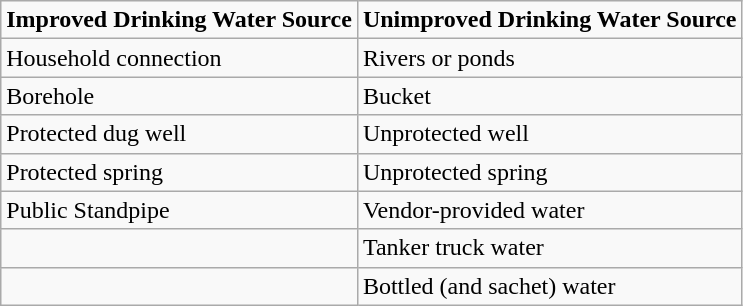<table class="wikitable">
<tr>
<td><strong>Improved Drinking Water Source</strong></td>
<td><strong>Unimproved Drinking Water Source</strong></td>
</tr>
<tr>
<td>Household connection</td>
<td>Rivers or ponds</td>
</tr>
<tr>
<td>Borehole</td>
<td>Bucket</td>
</tr>
<tr>
<td>Protected dug well</td>
<td>Unprotected well</td>
</tr>
<tr>
<td>Protected spring</td>
<td>Unprotected spring</td>
</tr>
<tr>
<td>Public Standpipe</td>
<td>Vendor-provided water</td>
</tr>
<tr>
<td></td>
<td>Tanker truck water</td>
</tr>
<tr>
<td></td>
<td>Bottled (and sachet) water</td>
</tr>
</table>
